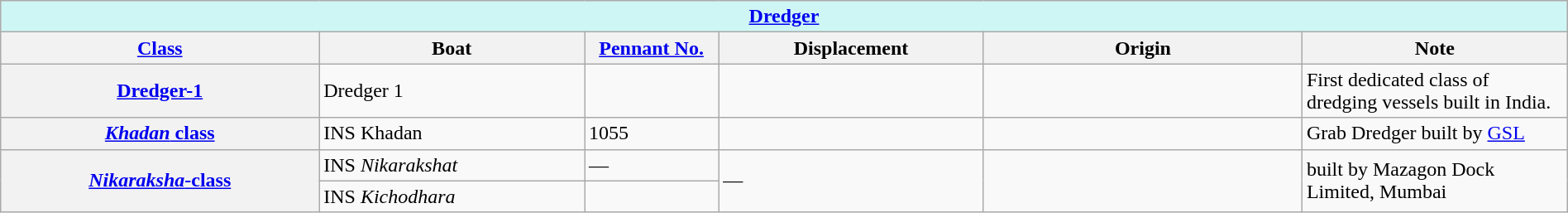<table class="wikitable" style="margin:auto; width:100%;">
<tr>
<th colspan="6" style="align: center; background: #CEF6F5;"><a href='#'>Dredger</a></th>
</tr>
<tr>
<th style="text-align:center; width:12%;"><a href='#'>Class</a></th>
<th style="text-align:center; width:10%;">Boat</th>
<th style="text-align:center; width:5%;"><a href='#'>Pennant No.</a></th>
<th style="text-align:center; width:10%;">Displacement</th>
<th style="text-align:center; width:12%;">Origin</th>
<th style="text-align:center; width:10%;">Note</th>
</tr>
<tr>
<th><a href='#'>Dredger-1</a></th>
<td>Dredger 1</td>
<td></td>
<td></td>
<td></td>
<td>First dedicated class of dredging vessels built in India.</td>
</tr>
<tr>
<th><a href='#'><em>Khadan</em> class</a></th>
<td>INS Khadan</td>
<td>1055</td>
<td></td>
<td></td>
<td>Grab Dredger built by <a href='#'>GSL</a></td>
</tr>
<tr>
<th rowspan="2"><a href='#'><em>Nikaraksha</em>-class</a></th>
<td>INS <em>Nikarakshat</em></td>
<td>—</td>
<td rowspan="2">—</td>
<td rowspan="2"></td>
<td rowspan="2">built by Mazagon Dock Limited, Mumbai</td>
</tr>
<tr>
<td>INS <em>Kichodhara</em></td>
<td></td>
</tr>
</table>
